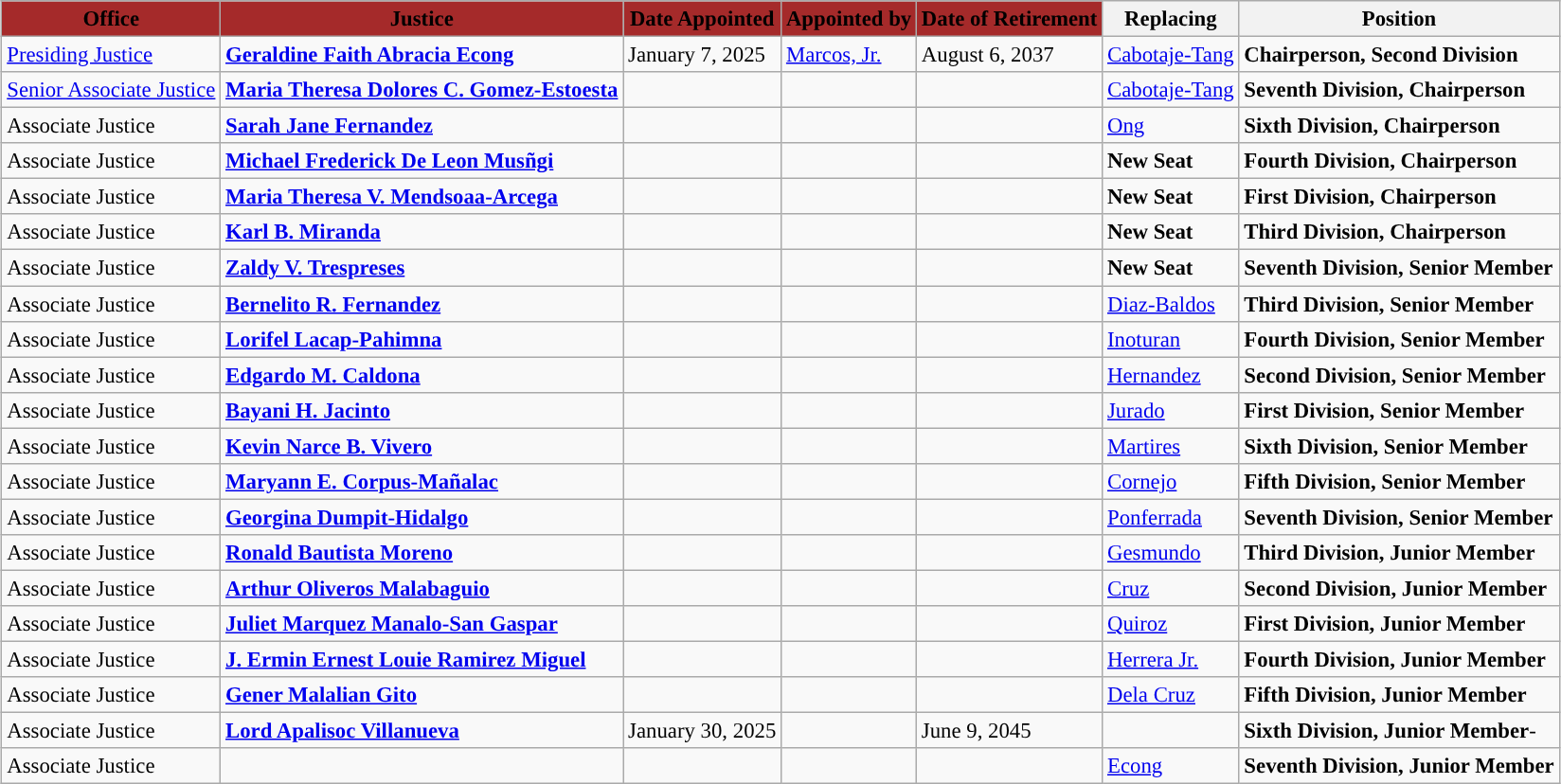<table class="wikitable sortable" style="margin:auto; font-size:95%">
<tr>
<th style="background-color: brown">Office</th>
<th style="background-color: brown">Justice<br></th>
<th style="background-color: brown">Date Appointed</th>
<th style="background-color: brown">Appointed by</th>
<th style="background-color: brown">Date of Retirement<br></th>
<th>Replacing</th>
<th><strong>Position</strong></th>
</tr>
<tr>
<td><a href='#'>Presiding Justice</a></td>
<td> <strong><a href='#'>Geraldine Faith Abracia Econg</a></strong><br></td>
<td>January 7, 2025</td>
<td><a href='#'>Marcos, Jr.</a></td>
<td>August 6, 2037</td>
<td><a href='#'>Cabotaje-Tang</a></td>
<td><strong>Chairperson, Second Division</strong></td>
</tr>
<tr>
<td><a href='#'>Senior Associate Justice</a></td>
<td> <strong><a href='#'>Maria Theresa Dolores C. Gomez-Estoesta</a></strong><br></td>
<td></td>
<td></td>
<td></td>
<td> <a href='#'>Cabotaje-Tang</a></td>
<td><strong>Seventh Division, Chairperson</strong></td>
</tr>
<tr>
<td>Associate Justice</td>
<td> <strong><a href='#'>Sarah Jane Fernandez</a></strong><br></td>
<td></td>
<td></td>
<td></td>
<td> <a href='#'>Ong</a></td>
<td><strong>Sixth Division, Chairperson</strong></td>
</tr>
<tr>
<td>Associate Justice</td>
<td> <strong><a href='#'>Michael Frederick De Leon Musñgi</a></strong><br></td>
<td></td>
<td></td>
<td></td>
<td><strong>New Seat</strong></td>
<td><strong>Fourth Division, Chairperson</strong></td>
</tr>
<tr>
<td>Associate Justice</td>
<td> <strong><a href='#'>Maria Theresa V. Mendsoaa-Arcega</a></strong><br></td>
<td></td>
<td></td>
<td></td>
<td><strong>New Seat</strong></td>
<td><strong>First Division, Chairperson</strong></td>
</tr>
<tr>
<td>Associate Justice</td>
<td><strong><a href='#'>Karl 
B. Miranda</a></strong><br></td>
<td></td>
<td></td>
<td></td>
<td><strong>New Seat</strong></td>
<td><strong>Third Division, Chairperson</strong></td>
</tr>
<tr>
<td>Associate Justice</td>
<td> <strong><a href='#'>Zaldy V. Trespreses</a></strong><br></td>
<td></td>
<td></td>
<td></td>
<td><strong>New Seat</strong></td>
<td><strong>Seventh Division, Senior Member</strong></td>
</tr>
<tr>
<td>Associate Justice</td>
<td> <strong><a href='#'>Bernelito R. Fernandez</a></strong><br></td>
<td></td>
<td></td>
<td></td>
<td> <a href='#'>Diaz-Baldos</a></td>
<td><strong>Third Division, Senior Member</strong></td>
</tr>
<tr>
<td>Associate Justice</td>
<td> <strong><a href='#'>Lorifel Lacap-Pahimna</a></strong><br></td>
<td></td>
<td></td>
<td></td>
<td> <a href='#'>Inoturan</a></td>
<td><strong>Fourth Division, Senior Member</strong></td>
</tr>
<tr>
<td>Associate Justice</td>
<td> <strong><a href='#'>Edgardo M. Caldona</a></strong><br></td>
<td></td>
<td></td>
<td></td>
<td> <a href='#'>Hernandez</a></td>
<td><strong>Second Division, Senior Member</strong></td>
</tr>
<tr>
<td>Associate Justice</td>
<td> <strong><a href='#'>Bayani H. Jacinto</a></strong><br></td>
<td></td>
<td></td>
<td></td>
<td> <a href='#'>Jurado</a></td>
<td><strong>First Division, Senior Member</strong></td>
</tr>
<tr>
<td>Associate Justice</td>
<td> <strong><a href='#'>Kevin Narce B. Vivero</a></strong><br></td>
<td></td>
<td></td>
<td></td>
<td> <a href='#'>Martires</a></td>
<td><strong>Sixth Division, Senior Member</strong></td>
</tr>
<tr>
<td>Associate Justice</td>
<td> <strong><a href='#'>Maryann E. Corpus-Mañalac</a></strong><br></td>
<td></td>
<td></td>
<td></td>
<td> <a href='#'>Cornejo</a></td>
<td><strong>Fifth Division, Senior Member</strong></td>
</tr>
<tr>
<td>Associate Justice</td>
<td> <strong><a href='#'>Georgina Dumpit-Hidalgo</a></strong><br></td>
<td></td>
<td></td>
<td></td>
<td> <a href='#'>Ponferrada</a></td>
<td><strong>Seventh Division, Senior Member</strong></td>
</tr>
<tr>
<td>Associate Justice</td>
<td> <strong><a href='#'>Ronald Bautista Moreno</a></strong><br></td>
<td></td>
<td></td>
<td></td>
<td> <a href='#'>Gesmundo</a></td>
<td><strong>Third Division, Junior Member</strong></td>
</tr>
<tr>
<td>Associate Justice</td>
<td> <strong><a href='#'>Arthur Oliveros Malabaguio</a></strong><br></td>
<td></td>
<td></td>
<td></td>
<td> <a href='#'>Cruz</a></td>
<td><strong>Second Division, Junior Member</strong></td>
</tr>
<tr>
<td>Associate Justice</td>
<td> <strong><a href='#'>Juliet Marquez Manalo-San Gaspar</a></strong><br></td>
<td></td>
<td></td>
<td></td>
<td><a href='#'>Quiroz</a></td>
<td><strong>First Division, Junior Member</strong></td>
</tr>
<tr>
<td>Associate Justice</td>
<td>  <strong><a href='#'>J. Ermin Ernest Louie Ramirez Miguel</a></strong><br></td>
<td></td>
<td></td>
<td></td>
<td> <a href='#'>Herrera Jr.</a></td>
<td><strong>Fourth Division, Junior Member</strong></td>
</tr>
<tr>
<td>Associate Justice</td>
<td> <strong><a href='#'>Gener Malalian Gito</a></strong><br></td>
<td></td>
<td></td>
<td></td>
<td> <a href='#'>Dela Cruz</a></td>
<td><strong>Fifth Division, Junior Member</strong></td>
</tr>
<tr>
<td>Associate Justice</td>
<td> <strong><a href='#'>Lord Apalisoc Villanueva</a></strong><br></td>
<td>January 30, 2025</td>
<td></td>
<td>June 9, 2045</td>
<td></td>
<td><strong>Sixth Division, Junior Member</strong>-</td>
</tr>
<tr>
<td>Associate Justice</td>
<td></td>
<td></td>
<td></td>
<td></td>
<td> <a href='#'>Econg</a></td>
<td><strong>Seventh Division, Junior Member</strong><br></td>
</tr>
</table>
